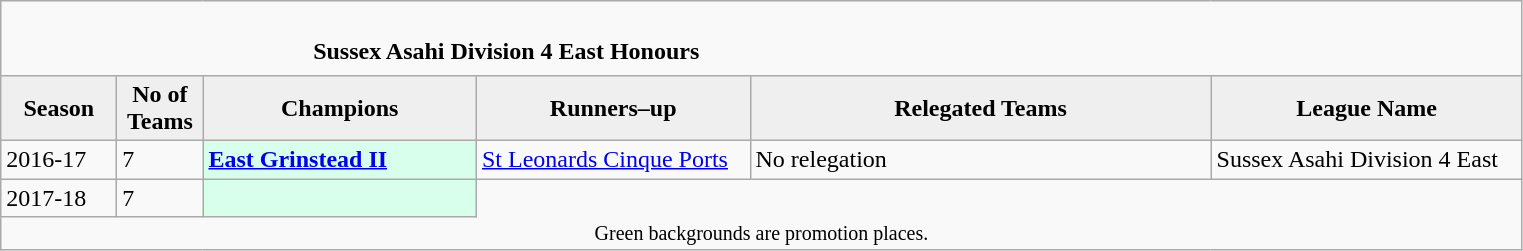<table class="wikitable" style="text-align: left;">
<tr>
<td colspan="11" cellpadding="0" cellspacing="0"><br><table border="0" style="width:100%;" cellpadding="0" cellspacing="0">
<tr>
<td style="width:20%; border:0;"></td>
<td style="border:0;"><strong>Sussex Asahi Division 4 East Honours</strong></td>
<td style="width:20%; border:0;"></td>
</tr>
</table>
</td>
</tr>
<tr>
<th style="background:#efefef; width:70px;">Season</th>
<th style="background:#efefef; width:50px;">No of Teams</th>
<th style="background:#efefef; width:175px;">Champions</th>
<th style="background:#efefef; width:175px;">Runners–up</th>
<th style="background:#efefef; width:300px;">Relegated Teams</th>
<th style="background:#efefef; width:200px;">League Name</th>
</tr>
<tr align=left>
<td>2016-17</td>
<td>7</td>
<td style="background:#d8ffeb;"><strong><a href='#'>East Grinstead II</a></strong></td>
<td><a href='#'>St Leonards Cinque Ports</a></td>
<td>No relegation</td>
<td>Sussex Asahi Division 4 East</td>
</tr>
<tr>
<td>2017-18</td>
<td>7</td>
<td style="background:#d8ffeb;"></td>
</tr>
<tr>
<td colspan="15"  style="border:0; font-size:smaller; text-align:center;">Green backgrounds are promotion places.</td>
</tr>
</table>
